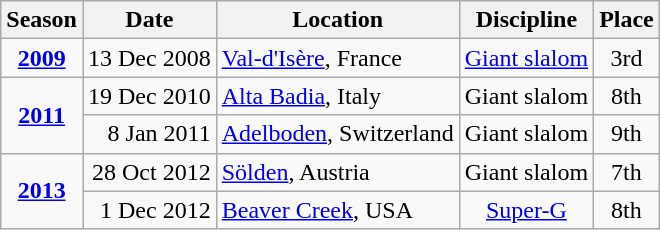<table class="wikitable">
<tr>
<th>Season</th>
<th>Date</th>
<th>Location</th>
<th>Discipline</th>
<th>Place</th>
</tr>
<tr>
<td rowspan=1 align=center><strong><a href='#'>2009</a></strong></td>
<td align=right>13 Dec 2008</td>
<td><a href='#'>Val-d'Isère</a>, France</td>
<td align=center><a href='#'>Giant slalom</a></td>
<td align=center>3rd</td>
</tr>
<tr>
<td rowspan=2 align=center><strong><a href='#'>2011</a></strong></td>
<td align=right>19 Dec 2010</td>
<td><a href='#'>Alta Badia</a>, Italy</td>
<td align=center>Giant slalom</td>
<td align=center>8th</td>
</tr>
<tr>
<td align=right>8 Jan 2011</td>
<td><a href='#'>Adelboden</a>, Switzerland</td>
<td align=center>Giant slalom</td>
<td align=center>9th</td>
</tr>
<tr>
<td rowspan=2 align=center><strong><a href='#'>2013</a></strong></td>
<td align=right>28 Oct 2012</td>
<td><a href='#'>Sölden</a>, Austria</td>
<td align=center>Giant slalom</td>
<td align=center>7th</td>
</tr>
<tr>
<td align=right>1 Dec 2012</td>
<td><a href='#'>Beaver Creek</a>, USA</td>
<td align=center><a href='#'>Super-G</a></td>
<td align=center>8th</td>
</tr>
</table>
